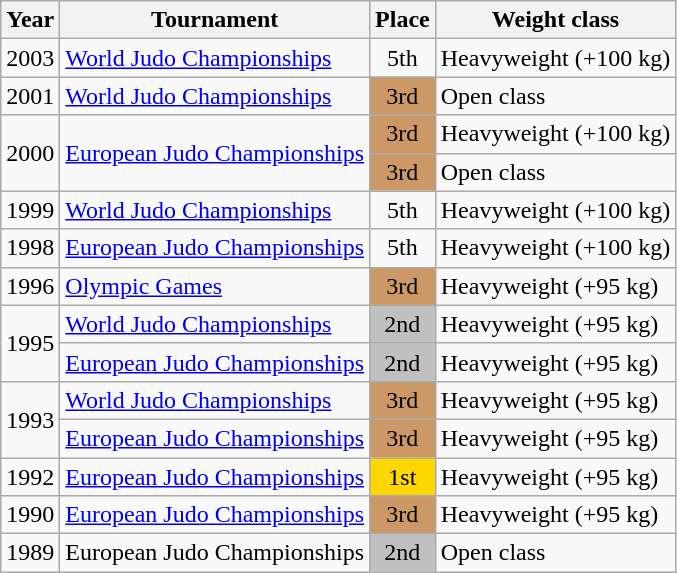<table class=wikitable>
<tr>
<th>Year</th>
<th>Tournament</th>
<th>Place</th>
<th>Weight class</th>
</tr>
<tr>
<td>2003</td>
<td><a href='#'>World Judo Championships</a></td>
<td align="center">5th</td>
<td>Heavyweight (+100 kg)</td>
</tr>
<tr>
<td>2001</td>
<td><a href='#'>World Judo Championships</a></td>
<td bgcolor="cc9966" align="center">3rd</td>
<td>Open class</td>
</tr>
<tr>
<td rowspan=2>2000</td>
<td rowspan=2><a href='#'>European Judo Championships</a></td>
<td bgcolor="cc9966" align="center">3rd</td>
<td>Heavyweight (+100 kg)</td>
</tr>
<tr>
<td bgcolor="cc9966" align="center">3rd</td>
<td>Open class</td>
</tr>
<tr>
<td>1999</td>
<td><a href='#'>World Judo Championships</a></td>
<td align="center">5th</td>
<td>Heavyweight (+100 kg)</td>
</tr>
<tr>
<td>1998</td>
<td><a href='#'>European Judo Championships</a></td>
<td align="center">5th</td>
<td>Heavyweight (+100 kg)</td>
</tr>
<tr>
<td>1996</td>
<td><a href='#'>Olympic Games</a></td>
<td bgcolor="cc9966" align="center">3rd</td>
<td>Heavyweight (+95 kg)</td>
</tr>
<tr>
<td rowspan=2>1995</td>
<td><a href='#'>World Judo Championships</a></td>
<td bgcolor="silver" align="center">2nd</td>
<td>Heavyweight (+95 kg)</td>
</tr>
<tr>
<td><a href='#'>European Judo Championships</a></td>
<td bgcolor="silver" align="center">2nd</td>
<td>Heavyweight (+95 kg)</td>
</tr>
<tr>
<td rowspan=2>1993</td>
<td><a href='#'>World Judo Championships</a></td>
<td bgcolor="cc9966" align="center">3rd</td>
<td>Heavyweight (+95 kg)</td>
</tr>
<tr>
<td><a href='#'>European Judo Championships</a></td>
<td bgcolor="cc9966" align="center">3rd</td>
<td>Heavyweight (+95 kg)</td>
</tr>
<tr>
<td>1992</td>
<td><a href='#'>European Judo Championships</a></td>
<td bgcolor="gold" align="center">1st</td>
<td>Heavyweight (+95 kg)</td>
</tr>
<tr>
<td>1990</td>
<td><a href='#'>European Judo Championships</a></td>
<td bgcolor="cc9966" align="center">3rd</td>
<td>Heavyweight (+95 kg)</td>
</tr>
<tr>
<td>1989</td>
<td>European Judo Championships</td>
<td bgcolor="silver" align="center">2nd</td>
<td>Open class</td>
</tr>
</table>
